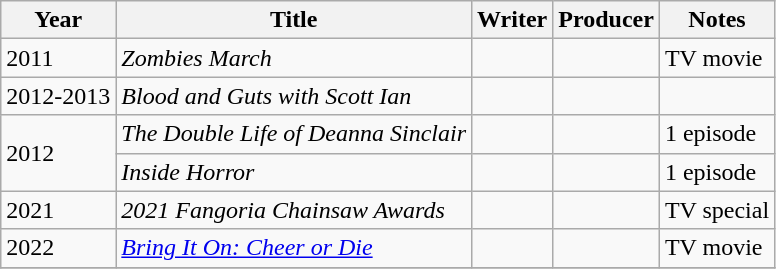<table class="wikitable">
<tr>
<th>Year</th>
<th>Title</th>
<th>Writer</th>
<th>Producer</th>
<th>Notes</th>
</tr>
<tr>
<td>2011</td>
<td><em>Zombies March</em></td>
<td></td>
<td></td>
<td>TV movie</td>
</tr>
<tr>
<td>2012-2013</td>
<td><em>Blood and Guts with Scott Ian</em></td>
<td></td>
<td></td>
<td></td>
</tr>
<tr>
<td rowspan=2>2012</td>
<td><em>The Double Life of Deanna Sinclair</em></td>
<td></td>
<td></td>
<td>1 episode</td>
</tr>
<tr>
<td><em>Inside Horror</em></td>
<td></td>
<td></td>
<td>1 episode</td>
</tr>
<tr>
<td>2021</td>
<td><em>2021 Fangoria Chainsaw Awards</em></td>
<td></td>
<td></td>
<td>TV special</td>
</tr>
<tr>
<td>2022</td>
<td><em><a href='#'>Bring It On: Cheer or Die</a></em></td>
<td></td>
<td></td>
<td>TV movie</td>
</tr>
<tr>
</tr>
</table>
